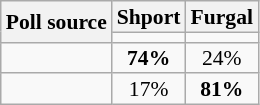<table class="wikitable" style="text-align:center; font-size:90%; line-height:14px">
<tr>
<th rowspan=2>Poll source</th>
<th>Shport</th>
<th>Furgal</th>
</tr>
<tr>
<td bgcolor=></td>
<td bgcolor=></td>
</tr>
<tr>
<td></td>
<td><strong>74%</strong></td>
<td>24%</td>
</tr>
<tr>
<td></td>
<td>17%</td>
<td><strong>81%</strong></td>
</tr>
</table>
